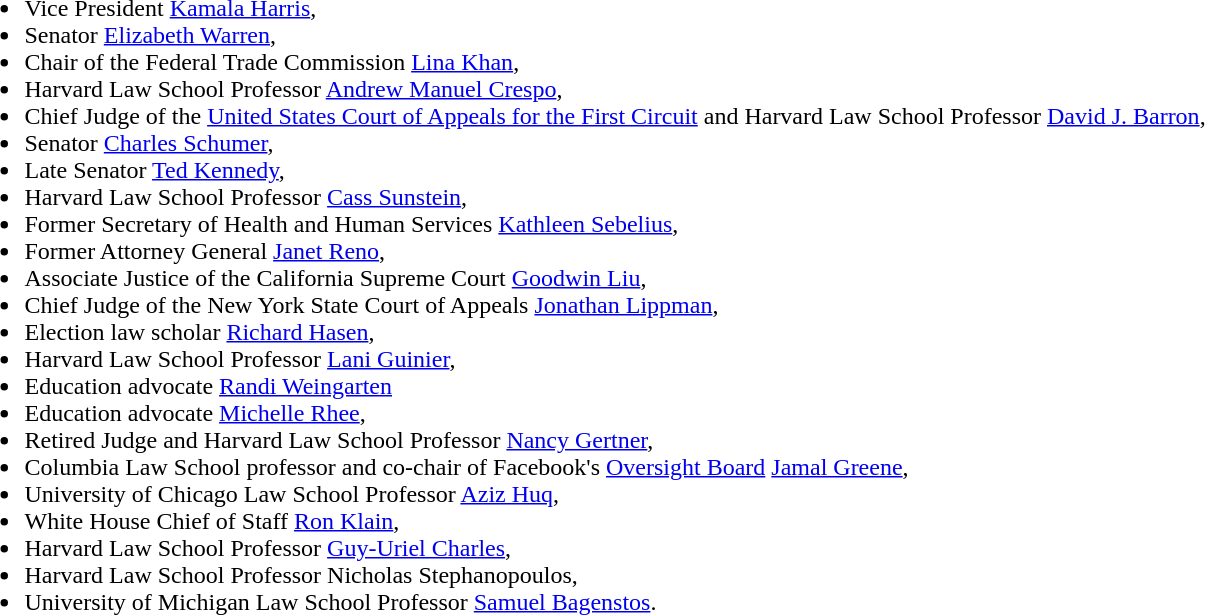<table>
<tr valign ="top">
<td><br><ul><li>Vice President <a href='#'>Kamala Harris</a>,</li><li>Senator <a href='#'>Elizabeth Warren</a>,</li><li>Chair of the Federal Trade Commission <a href='#'>Lina Khan</a>,</li><li>Harvard Law School Professor <a href='#'>Andrew Manuel Crespo</a>,</li><li>Chief Judge of the <a href='#'>United States Court of Appeals for the First Circuit</a> and Harvard Law School Professor <a href='#'>David J. Barron</a>,</li><li>Senator <a href='#'>Charles Schumer</a>,</li><li>Late Senator <a href='#'>Ted Kennedy</a>,</li><li>Harvard Law School Professor <a href='#'>Cass Sunstein</a>,</li><li>Former Secretary of Health and Human Services <a href='#'>Kathleen Sebelius</a>,</li><li>Former Attorney General <a href='#'>Janet Reno</a>,</li><li>Associate Justice of the California Supreme Court <a href='#'>Goodwin Liu</a>,</li><li>Chief Judge of the New York State Court of Appeals <a href='#'>Jonathan Lippman</a>,</li><li>Election law scholar <a href='#'>Richard Hasen</a>,</li><li>Harvard Law School Professor <a href='#'>Lani Guinier</a>,</li><li>Education advocate <a href='#'>Randi Weingarten</a></li><li>Education advocate <a href='#'>Michelle Rhee</a>,</li><li>Retired Judge and Harvard Law School Professor <a href='#'>Nancy Gertner</a>,</li><li>Columbia Law School professor and co-chair of Facebook's <a href='#'>Oversight Board</a> <a href='#'>Jamal Greene</a>,</li><li>University of Chicago Law School Professor <a href='#'>Aziz Huq</a>,</li><li>White House Chief of Staff <a href='#'>Ron Klain</a>,</li><li>Harvard Law School Professor <a href='#'>Guy-Uriel Charles</a>,</li><li>Harvard Law School Professor Nicholas Stephanopoulos,</li><li>University of Michigan Law School Professor <a href='#'>Samuel Bagenstos</a>.</li></ul></td>
</tr>
</table>
